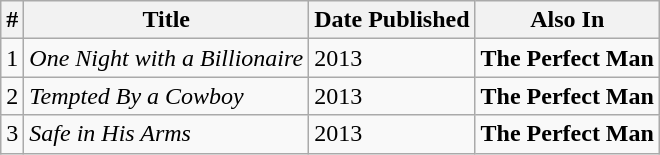<table class="wikitable">
<tr>
<th>#</th>
<th>Title</th>
<th>Date Published</th>
<th>Also In</th>
</tr>
<tr>
<td>1</td>
<td><em>One Night with a Billionaire</em></td>
<td>2013</td>
<td><strong>The Perfect Man</strong></td>
</tr>
<tr>
<td>2</td>
<td><em>Tempted By a Cowboy</em></td>
<td>2013</td>
<td><strong>The Perfect Man</strong></td>
</tr>
<tr>
<td>3</td>
<td><em>Safe in His Arms</em></td>
<td>2013</td>
<td><strong>The Perfect Man</strong></td>
</tr>
</table>
